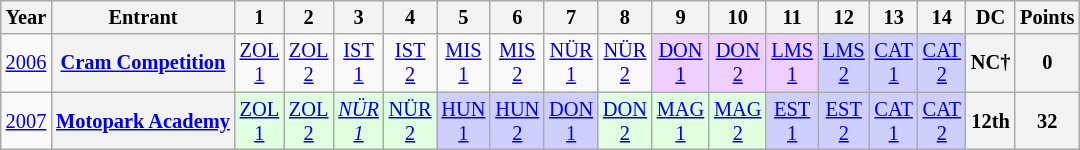<table class="wikitable" style="text-align:center; font-size:85%">
<tr>
<th>Year</th>
<th>Entrant</th>
<th>1</th>
<th>2</th>
<th>3</th>
<th>4</th>
<th>5</th>
<th>6</th>
<th>7</th>
<th>8</th>
<th>9</th>
<th>10</th>
<th>11</th>
<th>12</th>
<th>13</th>
<th>14</th>
<th>DC</th>
<th>Points</th>
</tr>
<tr>
<td><a href='#'>2006</a></td>
<th nowrap><a href='#'>Cram Competition</a></th>
<td style="background:#;"><a href='#'>ZOL<br>1</a><br></td>
<td style="background:#;"><a href='#'>ZOL<br>2</a><br></td>
<td style="background:#;"><a href='#'>IST<br>1</a><br></td>
<td style="background:#;"><a href='#'>IST<br>2</a><br></td>
<td style="background:#;"><a href='#'>MIS<br>1</a><br></td>
<td style="background:#;"><a href='#'>MIS<br>2</a><br></td>
<td style="background:#;"><a href='#'>NÜR<br>1</a><br></td>
<td style="background:#;"><a href='#'>NÜR<br>2</a><br></td>
<td style="background:#efcfff;"><a href='#'>DON<br>1</a><br></td>
<td style="background:#efcfff;"><a href='#'>DON<br>2</a><br></td>
<td style="background:#efcfff;"><a href='#'>LMS<br>1</a><br></td>
<td style="background:#cfcfff;"><a href='#'>LMS<br>2</a><br></td>
<td style="background:#cfcfff;"><a href='#'>CAT<br>1</a><br></td>
<td style="background:#cfcfff;"><a href='#'>CAT<br>2</a><br></td>
<th>NC†</th>
<th>0</th>
</tr>
<tr>
<td><a href='#'>2007</a></td>
<th nowrap><a href='#'>Motopark Academy</a></th>
<td style="background:#dfffdf;"><a href='#'>ZOL<br>1</a><br></td>
<td style="background:#dfffdf;"><a href='#'>ZOL<br>2</a><br></td>
<td style="background:#dfffdf;"><em><a href='#'>NÜR<br>1</a></em><br></td>
<td style="background:#dfffdf;"><a href='#'>NÜR<br>2</a><br></td>
<td style="background:#cfcfff;"><a href='#'>HUN<br>1</a><br></td>
<td style="background:#cfcfff;"><a href='#'>HUN<br>2</a><br></td>
<td style="background:#cfcfff;"><a href='#'>DON<br>1</a><br></td>
<td style="background:#dfffdf;"><a href='#'>DON<br>2</a><br></td>
<td style="background:#dfffdf;"><a href='#'>MAG<br>1</a><br></td>
<td style="background:#dfffdf;"><a href='#'>MAG<br>2</a><br></td>
<td style="background:#cfcfff;"><a href='#'>EST<br>1</a><br></td>
<td style="background:#cfcfff;"><a href='#'>EST<br>2</a><br></td>
<td style="background:#cfcfff;"><a href='#'>CAT<br>1</a><br></td>
<td style="background:#cfcfff;"><a href='#'>CAT<br>2</a><br></td>
<th>12th</th>
<th>32</th>
</tr>
</table>
